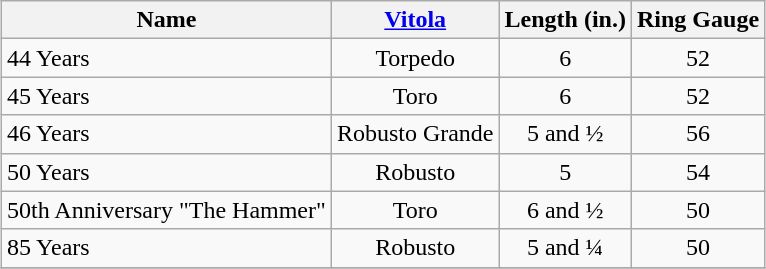<table class="wikitable sortable" style="margin: 1.5em auto 1.5em auto">
<tr>
<th>Name</th>
<th><a href='#'>Vitola</a></th>
<th>Length (in.)</th>
<th>Ring Gauge</th>
</tr>
<tr>
<td>44 Years</td>
<td align="center">Torpedo</td>
<td align="center">6</td>
<td align="center">52</td>
</tr>
<tr>
<td>45 Years</td>
<td align="center">Toro</td>
<td align="center">6</td>
<td align="center">52</td>
</tr>
<tr>
<td>46 Years</td>
<td align="center">Robusto Grande</td>
<td align="center">5 and ½</td>
<td align="center">56</td>
</tr>
<tr>
<td>50 Years</td>
<td align="center">Robusto</td>
<td align="center">5</td>
<td align="center">54</td>
</tr>
<tr>
<td>50th Anniversary "The Hammer"</td>
<td align="center">Toro</td>
<td align="center">6 and ½</td>
<td align="center">50</td>
</tr>
<tr>
<td>85 Years</td>
<td align="center">Robusto</td>
<td align="center">5 and ¼</td>
<td align="center">50</td>
</tr>
<tr>
</tr>
</table>
